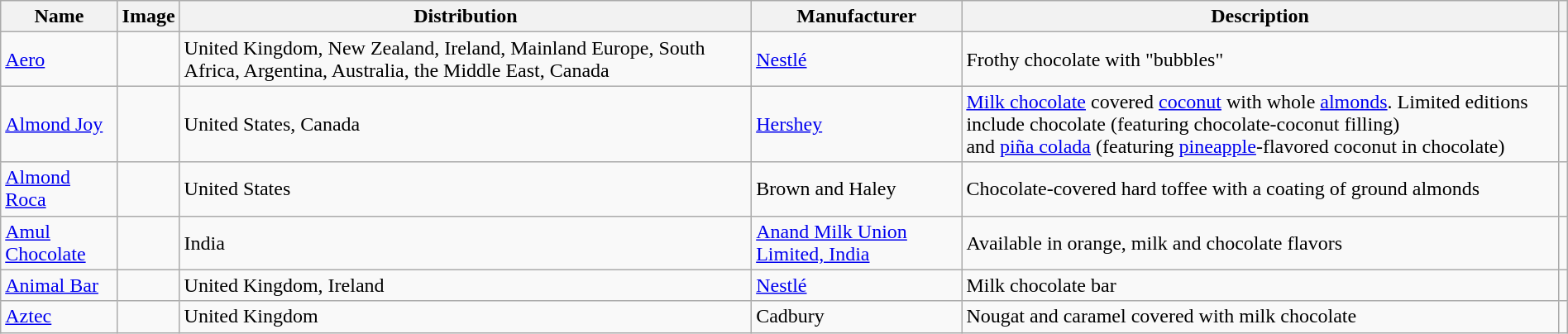<table class="wikitable sortable" style="width:100%">
<tr>
<th>Name</th>
<th class="unsortable">Image</th>
<th>Distribution</th>
<th>Manufacturer</th>
<th>Description</th>
<th></th>
</tr>
<tr>
<td><a href='#'>Aero</a></td>
<td></td>
<td>United Kingdom, New Zealand, Ireland, Mainland Europe, South Africa, Argentina, Australia, the Middle East, Canada</td>
<td><a href='#'>Nestlé</a></td>
<td>Frothy chocolate with "bubbles"</td>
<td></td>
</tr>
<tr>
<td><a href='#'>Almond Joy</a></td>
<td></td>
<td>United States, Canada</td>
<td><a href='#'>Hershey</a></td>
<td><a href='#'>Milk chocolate</a> covered <a href='#'>coconut</a> with whole <a href='#'>almonds</a>. Limited editions include chocolate (featuring chocolate-coconut filling)<br> and <a href='#'>piña colada</a> (featuring <a href='#'>pineapple</a>-flavored coconut in chocolate)</td>
<td></td>
</tr>
<tr>
<td><a href='#'>Almond Roca</a></td>
<td></td>
<td>United States</td>
<td>Brown and Haley</td>
<td>Chocolate-covered hard toffee with a coating of ground almonds</td>
<td></td>
</tr>
<tr>
<td><a href='#'>Amul Chocolate</a></td>
<td></td>
<td>India</td>
<td><a href='#'>Anand Milk Union Limited, India</a></td>
<td>Available in orange, milk and chocolate flavors</td>
<td></td>
</tr>
<tr>
<td><a href='#'>Animal Bar</a></td>
<td></td>
<td>United Kingdom, Ireland</td>
<td><a href='#'>Nestlé</a></td>
<td>Milk chocolate bar</td>
<td></td>
</tr>
<tr>
<td><a href='#'>Aztec</a></td>
<td></td>
<td>United Kingdom</td>
<td>Cadbury</td>
<td>Nougat and caramel covered with milk chocolate</td>
<td></td>
</tr>
</table>
